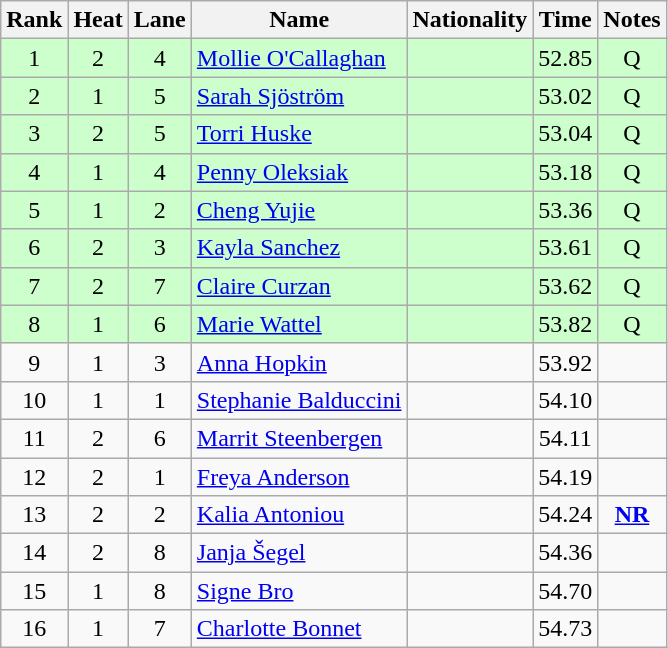<table class="wikitable sortable" style="text-align:center">
<tr>
<th>Rank</th>
<th>Heat</th>
<th>Lane</th>
<th>Name</th>
<th>Nationality</th>
<th>Time</th>
<th>Notes</th>
</tr>
<tr bgcolor=ccffcc>
<td>1</td>
<td>2</td>
<td>4</td>
<td align=left><a href='#'>Mollie O'Callaghan</a></td>
<td align=left></td>
<td>52.85</td>
<td>Q</td>
</tr>
<tr bgcolor=ccffcc>
<td>2</td>
<td>1</td>
<td>5</td>
<td align=left><a href='#'>Sarah Sjöström</a></td>
<td align=left></td>
<td>53.02</td>
<td>Q</td>
</tr>
<tr bgcolor=ccffcc>
<td>3</td>
<td>2</td>
<td>5</td>
<td align=left><a href='#'>Torri Huske</a></td>
<td align=left></td>
<td>53.04</td>
<td>Q</td>
</tr>
<tr bgcolor=ccffcc>
<td>4</td>
<td>1</td>
<td>4</td>
<td align=left><a href='#'>Penny Oleksiak</a></td>
<td align=left></td>
<td>53.18</td>
<td>Q</td>
</tr>
<tr bgcolor=ccffcc>
<td>5</td>
<td>1</td>
<td>2</td>
<td align=left><a href='#'>Cheng Yujie</a></td>
<td align=left></td>
<td>53.36</td>
<td>Q</td>
</tr>
<tr bgcolor=ccffcc>
<td>6</td>
<td>2</td>
<td>3</td>
<td align=left><a href='#'>Kayla Sanchez</a></td>
<td align=left></td>
<td>53.61</td>
<td>Q</td>
</tr>
<tr bgcolor=ccffcc>
<td>7</td>
<td>2</td>
<td>7</td>
<td align=left><a href='#'>Claire Curzan</a></td>
<td align=left></td>
<td>53.62</td>
<td>Q</td>
</tr>
<tr bgcolor=ccffcc>
<td>8</td>
<td>1</td>
<td>6</td>
<td align=left><a href='#'>Marie Wattel</a></td>
<td align=left></td>
<td>53.82</td>
<td>Q</td>
</tr>
<tr>
<td>9</td>
<td>1</td>
<td>3</td>
<td align=left><a href='#'>Anna Hopkin</a></td>
<td align=left></td>
<td>53.92</td>
<td></td>
</tr>
<tr>
<td>10</td>
<td>1</td>
<td>1</td>
<td align=left><a href='#'>Stephanie Balduccini</a></td>
<td align=left></td>
<td>54.10</td>
<td></td>
</tr>
<tr>
<td>11</td>
<td>2</td>
<td>6</td>
<td align=left><a href='#'>Marrit Steenbergen</a></td>
<td align=left></td>
<td>54.11</td>
<td></td>
</tr>
<tr>
<td>12</td>
<td>2</td>
<td>1</td>
<td align=left><a href='#'>Freya Anderson</a></td>
<td align=left></td>
<td>54.19</td>
<td></td>
</tr>
<tr>
<td>13</td>
<td>2</td>
<td>2</td>
<td align=left><a href='#'>Kalia Antoniou</a></td>
<td align=left></td>
<td>54.24</td>
<td><strong><a href='#'>NR</a></strong></td>
</tr>
<tr>
<td>14</td>
<td>2</td>
<td>8</td>
<td align=left><a href='#'>Janja Šegel</a></td>
<td align=left></td>
<td>54.36</td>
<td></td>
</tr>
<tr>
<td>15</td>
<td>1</td>
<td>8</td>
<td align=left><a href='#'>Signe Bro</a></td>
<td align=left></td>
<td>54.70</td>
<td></td>
</tr>
<tr>
<td>16</td>
<td>1</td>
<td>7</td>
<td align=left><a href='#'>Charlotte Bonnet</a></td>
<td align=left></td>
<td>54.73</td>
<td></td>
</tr>
</table>
